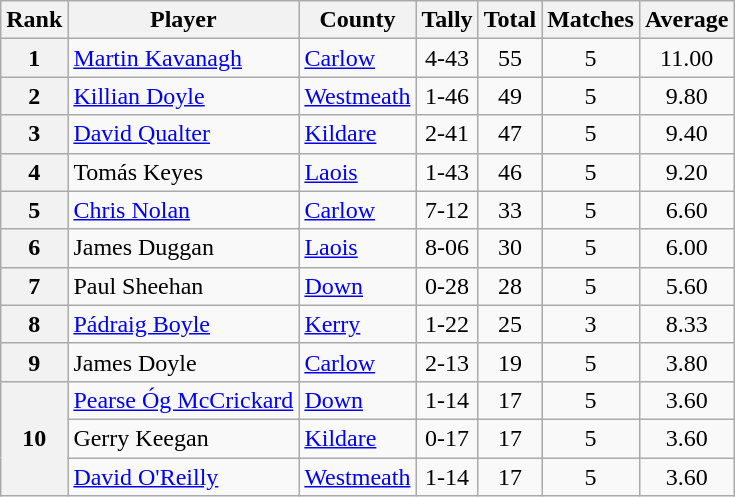<table class="sortable wikitable">
<tr>
<th>Rank</th>
<th>Player</th>
<th>County</th>
<th>Tally</th>
<th>Total</th>
<th>Matches</th>
<th>Average</th>
</tr>
<tr>
<th rowspan="1" align="center">1</th>
<td><a href='#'>Martin Kavanagh</a></td>
<td> <a href='#'>Carlow</a></td>
<td align="center">4-43</td>
<td align="center">55</td>
<td align="center">5</td>
<td align="center">11.00</td>
</tr>
<tr>
<th align="center">2</th>
<td><a href='#'>Killian Doyle</a></td>
<td> <a href='#'>Westmeath</a></td>
<td align="center">1-46</td>
<td align="center">49</td>
<td align="center">5</td>
<td align="center">9.80</td>
</tr>
<tr>
<th>3</th>
<td><a href='#'>David Qualter</a></td>
<td> <a href='#'>Kildare</a></td>
<td align="center">2-41</td>
<td align="center">47</td>
<td align="center">5</td>
<td align="center">9.40</td>
</tr>
<tr>
<th>4</th>
<td>Tomás Keyes</td>
<td> <a href='#'>Laois</a></td>
<td align="center">1-43</td>
<td align="center">46</td>
<td align="center">5</td>
<td align="center">9.20</td>
</tr>
<tr>
<th>5</th>
<td><a href='#'>Chris Nolan</a></td>
<td> <a href='#'>Carlow</a></td>
<td align="center">7-12</td>
<td align="center">33</td>
<td align="center">5</td>
<td align="center">6.60</td>
</tr>
<tr>
<th rowspan="1" align="center">6</th>
<td>James Duggan</td>
<td> <a href='#'>Laois</a></td>
<td align="center">8-06</td>
<td align="center">30</td>
<td align="center">5</td>
<td align="center">6.00</td>
</tr>
<tr>
<th align="center">7</th>
<td>Paul Sheehan</td>
<td> <a href='#'>Down</a></td>
<td align="center">0-28</td>
<td align="center">28</td>
<td align="center">5</td>
<td align="center">5.60</td>
</tr>
<tr>
<th>8</th>
<td><a href='#'>Pádraig Boyle</a></td>
<td> <a href='#'>Kerry</a></td>
<td align="center">1-22</td>
<td align="center">25</td>
<td align="center">3</td>
<td align="center">8.33</td>
</tr>
<tr>
<th>9</th>
<td>James Doyle</td>
<td> <a href='#'>Carlow</a></td>
<td align="center">2-13</td>
<td align="center">19</td>
<td align="center">5</td>
<td align="center">3.80</td>
</tr>
<tr>
<th rowspan="3">10</th>
<td><a href='#'>Pearse Óg McCrickard</a></td>
<td> <a href='#'>Down</a></td>
<td align="center">1-14</td>
<td align="center">17</td>
<td align="center">5</td>
<td align="center">3.60</td>
</tr>
<tr>
<td>Gerry Keegan</td>
<td> <a href='#'>Kildare</a></td>
<td align="center">0-17</td>
<td align="center">17</td>
<td align="center">5</td>
<td align="center">3.60</td>
</tr>
<tr>
<td><a href='#'>David O'Reilly</a></td>
<td> <a href='#'>Westmeath</a></td>
<td align="center">1-14</td>
<td align="center">17</td>
<td align="center">5</td>
<td align="center">3.60</td>
</tr>
</table>
